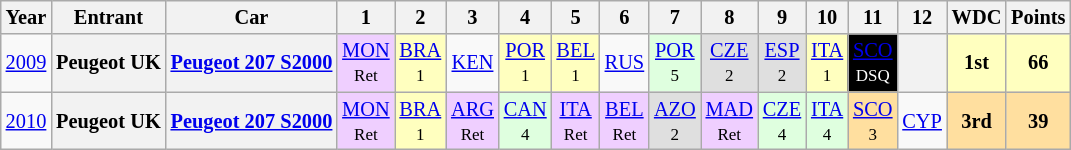<table class="wikitable" border="1" style="text-align:center; font-size:85%;">
<tr>
<th>Year</th>
<th>Entrant</th>
<th>Car</th>
<th>1</th>
<th>2</th>
<th>3</th>
<th>4</th>
<th>5</th>
<th>6</th>
<th>7</th>
<th>8</th>
<th>9</th>
<th>10</th>
<th>11</th>
<th>12</th>
<th>WDC</th>
<th>Points</th>
</tr>
<tr>
<td><a href='#'>2009</a></td>
<th nowrap>Peugeot UK</th>
<th nowrap><a href='#'>Peugeot 207 S2000</a></th>
<td style="background:#EFCFFF;"><a href='#'>MON</a><br><small>Ret</small></td>
<td style="background:#FFFFBF;"><a href='#'>BRA</a><br><small>1</small></td>
<td><a href='#'>KEN</a></td>
<td style="background:#FFFFBF;"><a href='#'>POR</a><br><small>1</small></td>
<td style="background:#FFFFBF;"><a href='#'>BEL</a><br><small>1</small></td>
<td><a href='#'>RUS</a></td>
<td style="background:#DFFFDF;"><a href='#'>POR</a><br><small>5</small></td>
<td style="background:#DFDFDF;"><a href='#'>CZE</a><br><small>2</small></td>
<td style="background:#DFDFDF;"><a href='#'>ESP</a><br><small>2</small></td>
<td style="background:#FFFFBF;"><a href='#'>ITA</a><br><small>1</small></td>
<td style="background:#000000; color:#ffffff"><a href='#'>SCO</a><br><small>DSQ</small></td>
<th></th>
<td style="background:#FFFFBF;"><strong>1st</strong></td>
<td style="background:#FFFFBF;"><strong>66</strong></td>
</tr>
<tr>
<td><a href='#'>2010</a></td>
<th nowrap>Peugeot UK</th>
<th nowrap><a href='#'>Peugeot 207 S2000</a></th>
<td style="background:#EFCFFF;"><a href='#'>MON</a><br><small>Ret</small></td>
<td style="background:#FFFFBF;"><a href='#'>BRA</a><br><small>1</small></td>
<td style="background:#EFCFFF;"><a href='#'>ARG</a><br><small>Ret</small></td>
<td style="background:#dfffdf;"><a href='#'>CAN</a><br><small>4</small></td>
<td style="background:#EFCFFF;"><a href='#'>ITA</a><br><small>Ret</small></td>
<td style="background:#EFCFFF;"><a href='#'>BEL</a><br><small>Ret</small></td>
<td style="background:#DFDFDF;"><a href='#'>AZO</a><br><small>2</small></td>
<td style="background:#EFCFFF;"><a href='#'>MAD</a><br><small>Ret</small></td>
<td style="background:#dfffdf;"><a href='#'>CZE</a><br><small>4</small></td>
<td style="background:#dfffdf;"><a href='#'>ITA</a><br><small>4</small></td>
<td style="background:#ffdf9f;"><a href='#'>SCO</a><br><small>3</small></td>
<td><a href='#'>CYP</a><br><small></small></td>
<td style="background:#ffdf9f;"><strong>3rd</strong></td>
<td style="background:#ffdf9f;"><strong>39</strong></td>
</tr>
</table>
